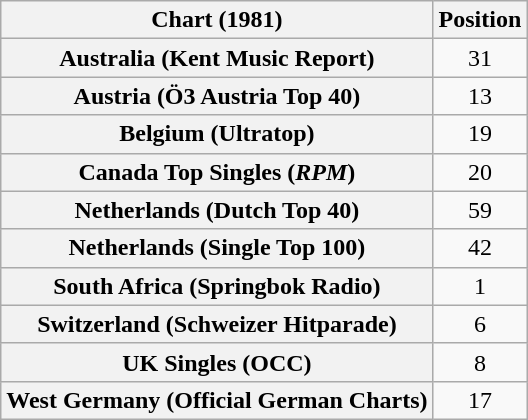<table class="wikitable sortable plainrowheaders" style="text-align:center">
<tr>
<th scope="col">Chart (1981)</th>
<th scope="col">Position</th>
</tr>
<tr>
<th scope="row">Australia (Kent Music Report)</th>
<td>31</td>
</tr>
<tr>
<th scope="row">Austria (Ö3 Austria Top 40)</th>
<td>13</td>
</tr>
<tr>
<th scope="row">Belgium (Ultratop)</th>
<td>19</td>
</tr>
<tr>
<th scope="row">Canada Top Singles (<em>RPM</em>)</th>
<td>20</td>
</tr>
<tr>
<th scope="row">Netherlands (Dutch Top 40)</th>
<td>59</td>
</tr>
<tr>
<th scope="row">Netherlands (Single Top 100)</th>
<td>42</td>
</tr>
<tr>
<th scope="row">South Africa (Springbok Radio)</th>
<td>1</td>
</tr>
<tr>
<th scope="row">Switzerland (Schweizer Hitparade)</th>
<td>6</td>
</tr>
<tr>
<th scope="row">UK Singles (OCC)</th>
<td>8</td>
</tr>
<tr>
<th scope="row">West Germany (Official German Charts)</th>
<td>17</td>
</tr>
</table>
